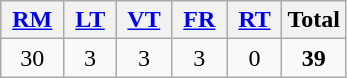<table class="wikitable" border="1">
<tr>
<th> <a href='#'>RM</a> </th>
<th> <a href='#'>LT</a> </th>
<th> <a href='#'>VT</a> </th>
<th> <a href='#'>FR</a> </th>
<th> <a href='#'>RT</a> </th>
<th>Total</th>
</tr>
<tr style="text-align:center;">
<td>30</td>
<td>3</td>
<td>3</td>
<td>3</td>
<td>0</td>
<td><strong>39</strong></td>
</tr>
</table>
